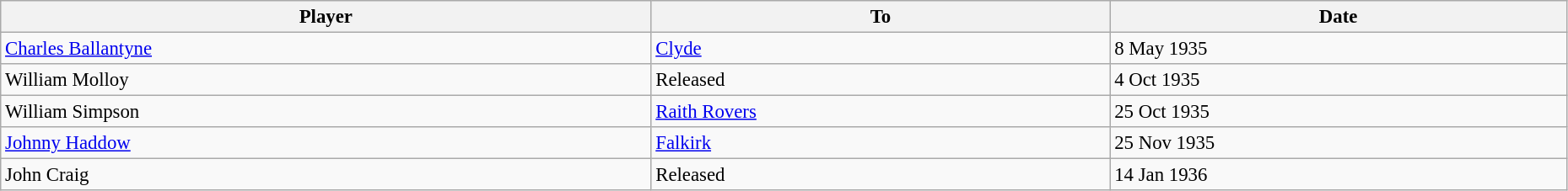<table class="wikitable" style="text-align:center; font-size:95%;width:98%; text-align:left">
<tr>
<th>Player</th>
<th>To</th>
<th>Date</th>
</tr>
<tr>
<td> <a href='#'>Charles Ballantyne</a></td>
<td> <a href='#'>Clyde</a></td>
<td>8 May 1935</td>
</tr>
<tr>
<td> William Molloy</td>
<td> Released</td>
<td>4 Oct 1935</td>
</tr>
<tr>
<td> William Simpson</td>
<td> <a href='#'>Raith Rovers</a></td>
<td>25 Oct 1935</td>
</tr>
<tr>
<td> <a href='#'>Johnny Haddow</a></td>
<td> <a href='#'>Falkirk</a></td>
<td>25 Nov 1935</td>
</tr>
<tr>
<td> John Craig</td>
<td> Released</td>
<td>14 Jan 1936</td>
</tr>
</table>
